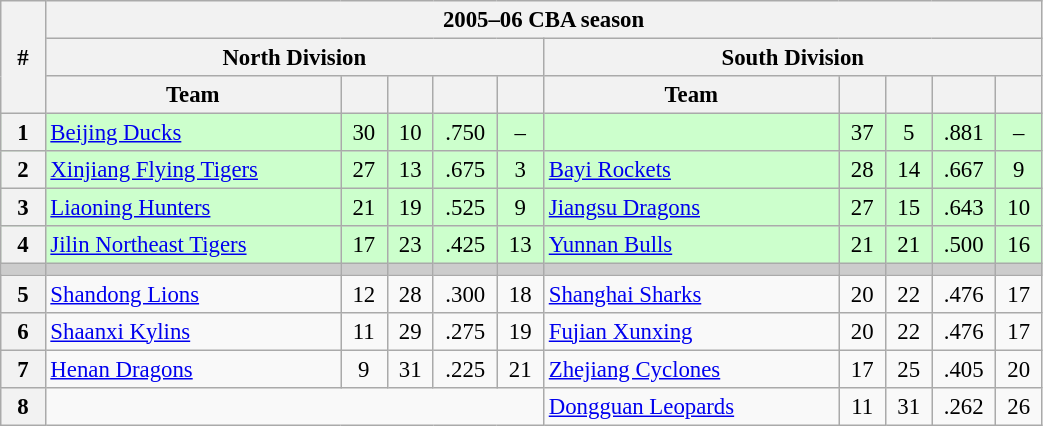<table class="wikitable" width="55%" style="font-size:95%;">
<tr>
<th width="3%" rowspan=3>#</th>
<th colspan="10" style="text-align:center;">2005–06 CBA season</th>
</tr>
<tr style="text-align:center;">
<th colspan="5"><strong>North Division</strong></th>
<th colspan="5"><strong>South Division</strong></th>
</tr>
<tr style="text-align:center;">
<th width="20%">Team</th>
<th width="3%"></th>
<th width="3%"></th>
<th width="3%"></th>
<th width="3%"></th>
<th width="20%">Team</th>
<th width="3%"></th>
<th width="3%"></th>
<th width="3%"></th>
<th width="3%"></th>
</tr>
<tr style="text-align:center;background: #ccffcc;">
<th>1</th>
<td style="text-align:left;"><a href='#'>Beijing Ducks</a></td>
<td>30</td>
<td>10</td>
<td>.750</td>
<td>–</td>
<td style="text-align:left;"></td>
<td>37</td>
<td>5</td>
<td>.881</td>
<td>–</td>
</tr>
<tr style="text-align:center;background: #ccffcc;">
<th>2</th>
<td style="text-align:left;"><a href='#'>Xinjiang Flying Tigers</a></td>
<td>27</td>
<td>13</td>
<td>.675</td>
<td>3</td>
<td style="text-align:left;"><a href='#'>Bayi Rockets</a></td>
<td>28</td>
<td>14</td>
<td>.667</td>
<td>9</td>
</tr>
<tr style="text-align:center;background: #ccffcc;">
<th>3</th>
<td style="text-align:left;"><a href='#'>Liaoning Hunters</a></td>
<td>21</td>
<td>19</td>
<td>.525</td>
<td>9</td>
<td style="text-align:left;"><a href='#'>Jiangsu Dragons</a></td>
<td>27</td>
<td>15</td>
<td>.643</td>
<td>10</td>
</tr>
<tr style="text-align:center;background: #ccffcc;">
<th>4</th>
<td style="text-align:left;"><a href='#'>Jilin Northeast Tigers</a></td>
<td>17</td>
<td>23</td>
<td>.425</td>
<td>13</td>
<td style="text-align:left;"><a href='#'>Yunnan Bulls</a></td>
<td>21</td>
<td>21</td>
<td>.500</td>
<td>16</td>
</tr>
<tr style="background-color:#cccccc;">
<td></td>
<td></td>
<td></td>
<td></td>
<td></td>
<td></td>
<td></td>
<td></td>
<td></td>
<td></td>
<td></td>
</tr>
<tr style="text-align:center;">
<th>5</th>
<td style="text-align:left;"><a href='#'>Shandong Lions</a></td>
<td>12</td>
<td>28</td>
<td>.300</td>
<td>18</td>
<td style="text-align:left;"><a href='#'>Shanghai Sharks</a></td>
<td>20</td>
<td>22</td>
<td>.476</td>
<td>17</td>
</tr>
<tr style="text-align:center;">
<th>6</th>
<td style="text-align:left;"><a href='#'>Shaanxi Kylins</a></td>
<td>11</td>
<td>29</td>
<td>.275</td>
<td>19</td>
<td style="text-align:left;"><a href='#'>Fujian Xunxing</a></td>
<td>20</td>
<td>22</td>
<td>.476</td>
<td>17</td>
</tr>
<tr style="text-align:center;">
<th>7</th>
<td style="text-align:left;"><a href='#'>Henan Dragons</a></td>
<td>9</td>
<td>31</td>
<td>.225</td>
<td>21</td>
<td style="text-align:left;"><a href='#'>Zhejiang Cyclones</a></td>
<td>17</td>
<td>25</td>
<td>.405</td>
<td>20</td>
</tr>
<tr style="text-align:center;">
<th>8</th>
<td colspan=5></td>
<td style="text-align:left;"><a href='#'>Dongguan Leopards</a></td>
<td>11</td>
<td>31</td>
<td>.262</td>
<td>26</td>
</tr>
</table>
